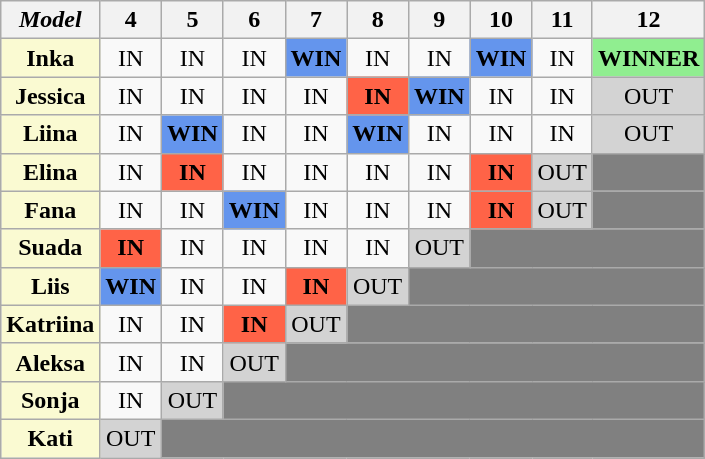<table class="wikitable" style="text-align:center">
<tr>
<th><strong><em>Model</em></strong></th>
<th>4</th>
<th>5</th>
<th>6</th>
<th>7</th>
<th>8</th>
<th>9</th>
<th>10</th>
<th>11</th>
<th>12</th>
</tr>
<tr>
<th style="background:#FAFAD2;">Inka</th>
<td>IN</td>
<td>IN</td>
<td>IN</td>
<td style="background:cornflowerblue;"><strong>WIN</strong></td>
<td>IN</td>
<td>IN</td>
<td style="background:cornflowerblue;"><strong>WIN</strong></td>
<td>IN</td>
<td style="background:lightgreen;"><strong>WINNER</strong></td>
</tr>
<tr>
<th style="background:#FAFAD2;">Jessica</th>
<td>IN</td>
<td>IN</td>
<td>IN</td>
<td>IN</td>
<td style="background:tomato;"><strong>IN</strong></td>
<td style="background:cornflowerblue;"><strong>WIN</strong></td>
<td>IN</td>
<td>IN</td>
<td style="background:lightgrey;">OUT</td>
</tr>
<tr>
<th style="background:#FAFAD2;">Liina</th>
<td>IN</td>
<td style="background:cornflowerblue;"><strong>WIN</strong></td>
<td>IN</td>
<td>IN</td>
<td style="background:cornflowerblue;"><strong>WIN</strong></td>
<td>IN</td>
<td>IN</td>
<td>IN</td>
<td style="background:lightgrey;">OUT</td>
</tr>
<tr>
<th style="background:#FAFAD2;">Elina</th>
<td>IN</td>
<td style="background:tomato;"><strong>IN</strong></td>
<td>IN</td>
<td>IN</td>
<td>IN</td>
<td>IN</td>
<td style="background:tomato;"><strong>IN</strong></td>
<td style="background:lightgrey;">OUT</td>
<td style="background:gray;" colspan=1></td>
</tr>
<tr>
<th style="background:#FAFAD2;">Fana</th>
<td>IN</td>
<td>IN</td>
<td style="background:cornflowerblue;"><strong>WIN</strong></td>
<td>IN</td>
<td>IN</td>
<td>IN</td>
<td style="background:tomato;"><strong>IN</strong></td>
<td style="background:lightgrey;">OUT</td>
<td style="background:gray;" colspan=1></td>
</tr>
<tr>
<th style="background:#FAFAD2;">Suada</th>
<td style="background:tomato;"><strong>IN</strong></td>
<td>IN</td>
<td>IN</td>
<td>IN</td>
<td>IN</td>
<td style="background:lightgrey;">OUT</td>
<td style="background:gray;" colspan=3></td>
</tr>
<tr>
<th style="background:#FAFAD2;">Liis</th>
<td style="background:cornflowerblue;"><strong>WIN</strong></td>
<td>IN</td>
<td>IN</td>
<td style="background:tomato;"><strong>IN</strong></td>
<td style="background:lightgrey;">OUT</td>
<td style="background:gray;" colspan=4></td>
</tr>
<tr>
<th style="background:#FAFAD2;">Katriina</th>
<td>IN</td>
<td>IN</td>
<td style="background:tomato;"><strong>IN</strong></td>
<td style="background:lightgrey;">OUT</td>
<td style="background:gray;" colspan=5></td>
</tr>
<tr>
<th style="background:#FAFAD2;">Aleksa</th>
<td>IN</td>
<td>IN</td>
<td style="background:lightgrey;">OUT</td>
<td style="background:gray;" colspan=6></td>
</tr>
<tr>
<th style="background:#FAFAD2;">Sonja</th>
<td>IN</td>
<td style="background:lightgrey;">OUT</td>
<td style="background:gray;" colspan=7></td>
</tr>
<tr>
<th style="background:#FAFAD2;">Kati</th>
<td style="background:lightgrey;">OUT</td>
<td style="background:gray;" colspan=8></td>
</tr>
</table>
